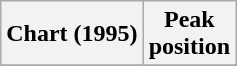<table class="wikitable sortable plainrowheaders" style="text-align:center">
<tr>
<th scope="col">Chart (1995)</th>
<th scope="col">Peak<br>position</th>
</tr>
<tr>
</tr>
</table>
